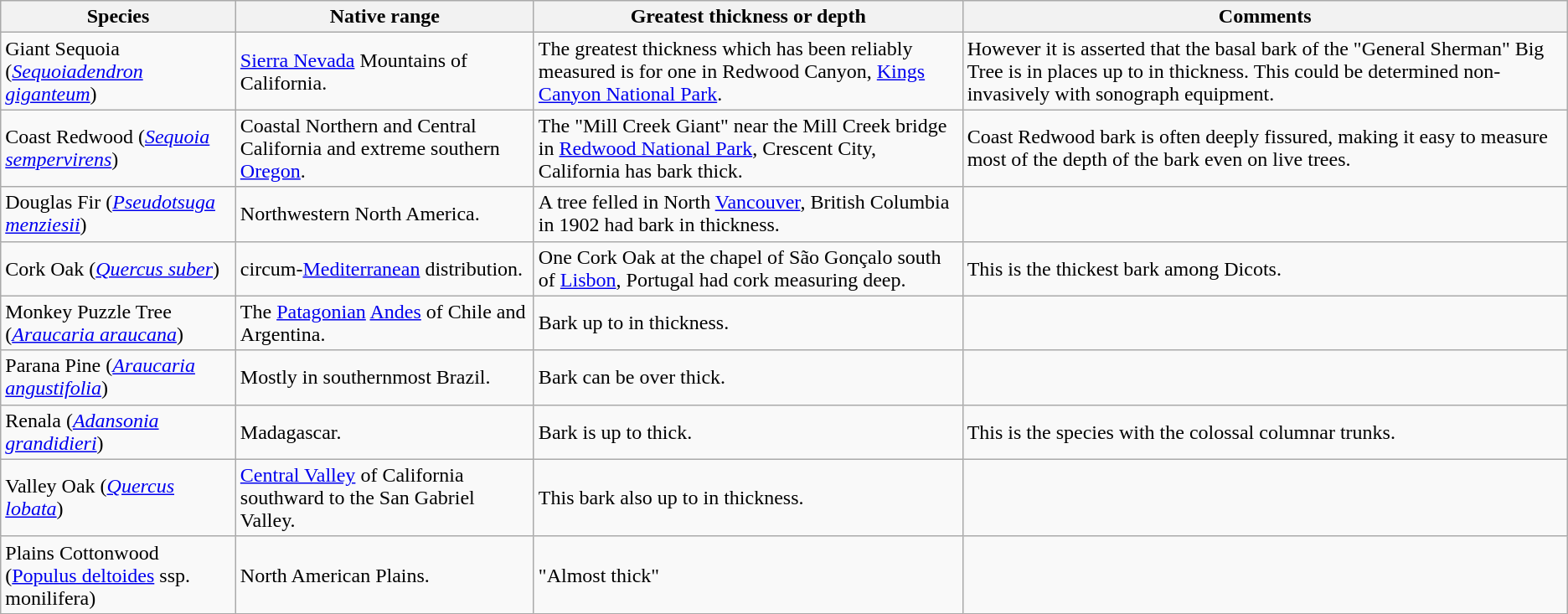<table class= "wikitable">
<tr>
<th style="width:15%">Species</th>
<th>Native range</th>
<th>Greatest thickness or depth</th>
<th>Comments</th>
</tr>
<tr>
<td>Giant Sequoia  (<em><a href='#'>Sequoiadendron giganteum</a></em>)</td>
<td><a href='#'>Sierra Nevada</a> Mountains of California.</td>
<td>The greatest thickness which has been reliably measured is  for one in Redwood Canyon, <a href='#'>Kings Canyon National Park</a>.</td>
<td>However it is asserted that the basal bark of the "General Sherman" Big Tree is in places up to  in thickness. This could be determined non-invasively with sonograph equipment.</td>
</tr>
<tr>
<td>Coast Redwood (<em><a href='#'>Sequoia sempervirens</a></em>)</td>
<td>Coastal Northern and Central California and extreme southern <a href='#'>Oregon</a>.</td>
<td>The "Mill Creek Giant" near the Mill Creek bridge in <a href='#'>Redwood National Park</a>, Crescent City, California has bark  thick.</td>
<td>Coast Redwood bark is often deeply fissured, making it easy to measure most of the depth of the bark even on live trees.</td>
</tr>
<tr>
<td>Douglas Fir  (<em><a href='#'>Pseudotsuga menziesii</a></em>)</td>
<td>Northwestern North America.</td>
<td>A tree felled in North <a href='#'>Vancouver</a>, British Columbia in 1902 had bark  in thickness.</td>
<td></td>
</tr>
<tr>
<td>Cork Oak  (<em><a href='#'>Quercus suber</a></em>)</td>
<td>circum-<a href='#'>Mediterranean</a> distribution.</td>
<td>One Cork Oak at the chapel of São Gonçalo  south of <a href='#'>Lisbon</a>, Portugal had cork measuring  deep.</td>
<td>This is the thickest bark among Dicots.</td>
</tr>
<tr>
<td>Monkey Puzzle Tree (<em><a href='#'>Araucaria araucana</a></em>)</td>
<td>The <a href='#'>Patagonian</a> <a href='#'>Andes</a> of Chile and Argentina.</td>
<td>Bark up to  in thickness.</td>
<td></td>
</tr>
<tr>
<td>Parana Pine  (<em><a href='#'>Araucaria angustifolia</a></em>)</td>
<td>Mostly in southernmost Brazil.</td>
<td>Bark can be over  thick.</td>
<td></td>
</tr>
<tr>
<td>Renala  (<em><a href='#'>Adansonia grandidieri</a></em>)</td>
<td>Madagascar.</td>
<td>Bark is up to  thick.</td>
<td>This is the species with the colossal columnar trunks.</td>
</tr>
<tr>
<td>Valley Oak  (<em><a href='#'>Quercus lobata</a></em>)</td>
<td><a href='#'>Central Valley</a> of California southward to the San Gabriel Valley.</td>
<td>This bark also up to  in thickness.</td>
<td></td>
</tr>
<tr>
<td>Plains Cottonwood  (<a href='#'>Populus deltoides</a> ssp. monilifera)</td>
<td>North American Plains.</td>
<td>"Almost  thick"</td>
</tr>
</table>
